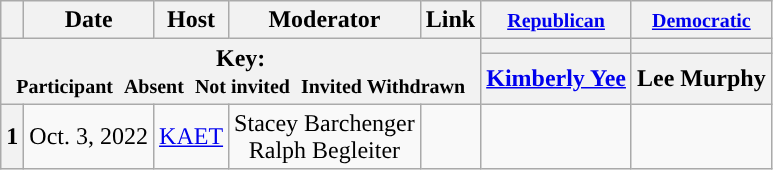<table class="wikitable" style="text-align:center;">
<tr>
<th scope="col"></th>
<th scope="col">Date</th>
<th scope="col">Host</th>
<th scope="col">Moderator</th>
<th scope="col">Link</th>
<th scope="col"><small><a href='#'>Republican</a></small></th>
<th scope="col"><small><a href='#'>Democratic</a></small></th>
</tr>
<tr>
<th colspan="5" rowspan="2">Key:<br> <small>Participant </small>  <small>Absent </small>  <small>Not invited </small>  <small>Invited  Withdrawn</small></th>
<th scope="col" style="background:"></th>
<th scope="col" style="background:"></th>
</tr>
<tr>
<th scope="col"><a href='#'>Kimberly Yee</a></th>
<th scope="col">Lee Murphy</th>
</tr>
<tr>
<th>1</th>
<td style="white-space:nowrap;">Oct. 3, 2022</td>
<td style="white-space:nowrap;"><a href='#'>KAET</a></td>
<td style="white-space:nowrap;">Stacey Barchenger<br>Ralph Begleiter</td>
<td style="white-space:nowrap;"></td>
<td></td>
<td></td>
</tr>
</table>
